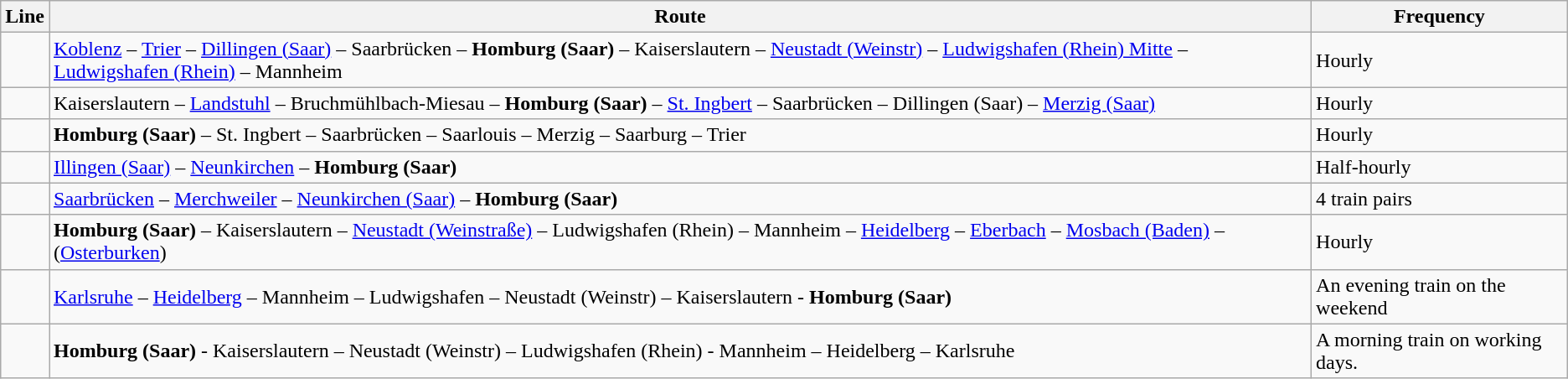<table class="wikitable">
<tr>
<th>Line</th>
<th>Route</th>
<th>Frequency</th>
</tr>
<tr>
<td></td>
<td><a href='#'>Koblenz</a> – <a href='#'>Trier</a> – <a href='#'>Dillingen (Saar)</a> – Saarbrücken – <strong>Homburg (Saar)</strong> – Kaiserslautern – <a href='#'>Neustadt (Weinstr)</a> – <a href='#'>Ludwigshafen (Rhein) Mitte</a> – <a href='#'>Ludwigshafen (Rhein)</a> – Mannheim</td>
<td>Hourly</td>
</tr>
<tr>
<td></td>
<td>Kaiserslautern – <a href='#'>Landstuhl</a> – Bruchmühlbach-Miesau – <strong>Homburg (Saar)</strong> – <a href='#'>St. Ingbert</a> – Saarbrücken – Dillingen (Saar) – <a href='#'>Merzig (Saar)</a></td>
<td>Hourly</td>
</tr>
<tr>
<td></td>
<td><strong>Homburg (Saar)</strong> – St. Ingbert – Saarbrücken – Saarlouis – Merzig – Saarburg – Trier</td>
<td>Hourly</td>
</tr>
<tr>
<td></td>
<td><a href='#'>Illingen (Saar)</a> – <a href='#'>Neunkirchen</a> – <strong>Homburg (Saar)</strong></td>
<td>Half-hourly</td>
</tr>
<tr>
<td></td>
<td><a href='#'>Saarbrücken</a> – <a href='#'>Merchweiler</a> – <a href='#'>Neunkirchen (Saar)</a> – <strong>Homburg (Saar)</strong></td>
<td>4 train pairs</td>
</tr>
<tr>
<td></td>
<td><strong>Homburg (Saar)</strong> – Kaiserslautern – <a href='#'>Neustadt (Weinstraße)</a> – Ludwigshafen (Rhein) – Mannheim – <a href='#'>Heidelberg</a> – <a href='#'>Eberbach</a> – <a href='#'>Mosbach (Baden)</a> – (<a href='#'>Osterburken</a>)</td>
<td>Hourly</td>
</tr>
<tr>
<td></td>
<td><a href='#'>Karlsruhe</a>    – <a href='#'>Heidelberg</a> – Mannheim –  Ludwigshafen –  Neustadt (Weinstr)  –  Kaiserslautern - <strong>Homburg (Saar)</strong></td>
<td>An evening train on the weekend</td>
</tr>
<tr>
<td></td>
<td><strong>Homburg (Saar)</strong>  - Kaiserslautern – Neustadt (Weinstr) –  Ludwigshafen (Rhein) -  Mannheim –  Heidelberg  – Karlsruhe</td>
<td>A morning train on working days.</td>
</tr>
</table>
